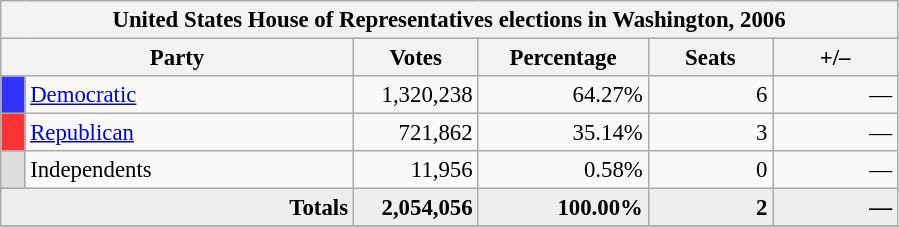<table class="wikitable" style="font-size: 95%;">
<tr>
<th colspan="6">United States House of Representatives elections in Washington, 2006</th>
</tr>
<tr>
<th colspan=2 style="width: 15em">Party</th>
<th style="width: 5em">Votes</th>
<th style="width: 7em">Percentage</th>
<th style="width: 5em">Seats</th>
<th style="width: 5em">+/–</th>
</tr>
<tr>
<th style="background-color:#3333FF; width: 3px"></th>
<td style="width: 130px"><a href='#'>Democratic</a></td>
<td align="right">1,320,238</td>
<td align="right">64.27%</td>
<td align="right">6</td>
<td align="right">—</td>
</tr>
<tr>
<th style="background-color:#FF3333; width: 3px"></th>
<td style="width: 130px"><a href='#'>Republican</a></td>
<td align="right">721,862</td>
<td align="right">35.14%</td>
<td align="right">3</td>
<td align="right">—</td>
</tr>
<tr>
<th style="background-color:#DDDDDD; width: 3px"></th>
<td style="width: 130px">Independents</td>
<td align="right">11,956</td>
<td align="right">0.58%</td>
<td align="right">0</td>
<td align="right">—</td>
</tr>
<tr bgcolor="#EEEEEE">
<td colspan="2" align="right"><strong>Totals</strong></td>
<td align="right"><strong>2,054,056</strong></td>
<td align="right"><strong>100.00%</strong></td>
<td align="right"><strong>2</strong></td>
<td align="right"><strong>—</strong></td>
</tr>
<tr bgcolor="#EEEEEE">
</tr>
</table>
